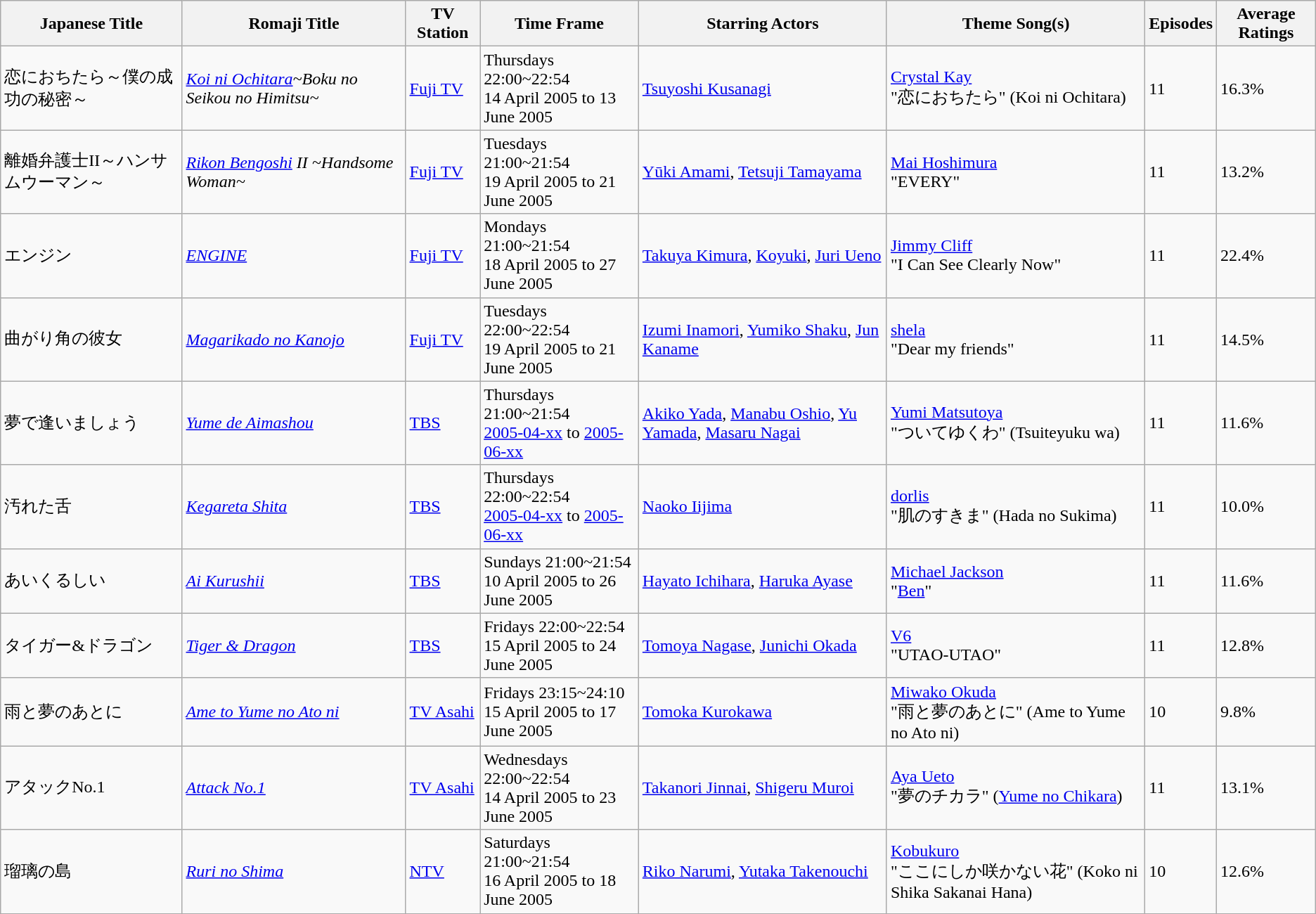<table class="wikitable">
<tr>
<th align="left">Japanese Title</th>
<th align="left">Romaji Title</th>
<th align="left">TV Station</th>
<th align="left">Time Frame</th>
<th align="left">Starring Actors</th>
<th align="left">Theme Song(s)</th>
<th align="left">Episodes</th>
<th align="left">Average Ratings</th>
</tr>
<tr>
<td align="left">恋におちたら～僕の成功の秘密～</td>
<td align="left"><em><a href='#'>Koi ni Ochitara</a>~Boku no Seikou no Himitsu~</em></td>
<td align="left"><a href='#'>Fuji TV</a></td>
<td align="left">Thursdays 22:00~22:54 <br> 14 April 2005 to 13 June 2005</td>
<td align="left"><a href='#'>Tsuyoshi Kusanagi</a></td>
<td align="left"><a href='#'>Crystal Kay</a><br>"恋におちたら" (Koi ni Ochitara)</td>
<td align="left">11</td>
<td align="left">16.3%</td>
</tr>
<tr>
<td align="left">離婚弁護士II～ハンサムウーマン～</td>
<td align="left"><em><a href='#'>Rikon Bengoshi</a> II ~Handsome Woman~</em></td>
<td align="left"><a href='#'>Fuji TV</a></td>
<td align="left">Tuesdays 21:00~21:54 <br> 19 April 2005 to 21 June 2005</td>
<td align="left"><a href='#'>Yūki Amami</a>, <a href='#'>Tetsuji Tamayama</a></td>
<td align="left"><a href='#'>Mai Hoshimura</a><br>"EVERY"</td>
<td align="left">11</td>
<td align="left">13.2%</td>
</tr>
<tr>
<td align="left">エンジン</td>
<td align="left"><em><a href='#'>ENGINE</a></em></td>
<td align="left"><a href='#'>Fuji TV</a></td>
<td align="left">Mondays 21:00~21:54 <br> 18 April 2005 to 27 June 2005</td>
<td align="left"><a href='#'>Takuya Kimura</a>, <a href='#'>Koyuki</a>, <a href='#'>Juri Ueno</a></td>
<td align="left"><a href='#'>Jimmy Cliff</a><br>"I Can See Clearly Now"</td>
<td align="left">11</td>
<td align="left">22.4%</td>
</tr>
<tr>
<td align="left">曲がり角の彼女</td>
<td align="left"><em><a href='#'>Magarikado no Kanojo</a></em></td>
<td align="left"><a href='#'>Fuji TV</a></td>
<td align="left">Tuesdays 22:00~22:54 <br> 19 April 2005 to 21 June 2005</td>
<td align="left"><a href='#'>Izumi Inamori</a>, <a href='#'>Yumiko Shaku</a>, <a href='#'>Jun Kaname</a></td>
<td align="left"><a href='#'>shela</a><br>"Dear my friends"</td>
<td align="left">11</td>
<td align="left">14.5%</td>
</tr>
<tr>
<td align="left">夢で逢いましょう</td>
<td align="left"><em><a href='#'>Yume de Aimashou</a></em></td>
<td align="left"><a href='#'>TBS</a></td>
<td align="left">Thursdays 21:00~21:54 <br> <a href='#'>2005-04-xx</a> to <a href='#'>2005-06-xx</a></td>
<td align="left"><a href='#'>Akiko Yada</a>, <a href='#'>Manabu Oshio</a>, <a href='#'>Yu Yamada</a>, <a href='#'>Masaru Nagai</a></td>
<td align="left"><a href='#'>Yumi Matsutoya</a><br>"ついてゆくわ" (Tsuiteyuku wa)</td>
<td align="left">11</td>
<td align="left">11.6%</td>
</tr>
<tr>
<td align="left">汚れた舌</td>
<td align="left"><em><a href='#'>Kegareta Shita</a></em></td>
<td align="left"><a href='#'>TBS</a></td>
<td align="left">Thursdays 22:00~22:54 <br> <a href='#'>2005-04-xx</a> to <a href='#'>2005-06-xx</a></td>
<td align="left"><a href='#'>Naoko Iijima</a></td>
<td align="left"><a href='#'>dorlis</a><br>"肌のすきま" (Hada no Sukima)</td>
<td align="left">11</td>
<td align="left">10.0%</td>
</tr>
<tr>
<td align="left">あいくるしい</td>
<td align="left"><em><a href='#'>Ai Kurushii</a></em></td>
<td align="left"><a href='#'>TBS</a></td>
<td align="left">Sundays 21:00~21:54 <br> 10 April 2005 to 26 June 2005</td>
<td align="left"><a href='#'>Hayato Ichihara</a>, <a href='#'>Haruka Ayase</a></td>
<td align="left"><a href='#'>Michael Jackson</a><br>"<a href='#'>Ben</a>"</td>
<td align="left">11</td>
<td align="left">11.6%</td>
</tr>
<tr>
<td align="left">タイガー&ドラゴン</td>
<td align="left"><em><a href='#'>Tiger & Dragon</a></em></td>
<td align="left"><a href='#'>TBS</a></td>
<td align="left">Fridays 22:00~22:54 <br> 15 April 2005 to 24 June 2005</td>
<td align="left"><a href='#'>Tomoya Nagase</a>, <a href='#'>Junichi Okada</a></td>
<td align="left"><a href='#'>V6</a><br>"UTAO-UTAO"</td>
<td align="left">11</td>
<td align="left">12.8%</td>
</tr>
<tr>
<td align="left">雨と夢のあとに</td>
<td align="left"><em><a href='#'>Ame to Yume no Ato ni</a></em></td>
<td align="left"><a href='#'>TV Asahi</a></td>
<td align="left">Fridays 23:15~24:10 <br> 15 April 2005 to 17 June 2005</td>
<td align="left"><a href='#'>Tomoka Kurokawa</a></td>
<td align="left"><a href='#'>Miwako Okuda</a><br>"雨と夢のあとに" (Ame to Yume no Ato ni)</td>
<td align="left">10</td>
<td align="left">9.8%</td>
</tr>
<tr>
<td align="left">アタックNo.1</td>
<td align="left"><em><a href='#'>Attack No.1</a></em></td>
<td align="left"><a href='#'>TV Asahi</a></td>
<td align="left">Wednesdays 22:00~22:54 <br> 14 April 2005 to 23 June 2005</td>
<td align="left"><a href='#'>Takanori Jinnai</a>, <a href='#'>Shigeru Muroi</a></td>
<td align="left"><a href='#'>Aya Ueto</a><br>"夢のチカラ" (<a href='#'>Yume no Chikara</a>)</td>
<td align="left">11</td>
<td align="left">13.1%</td>
</tr>
<tr>
<td align="left">瑠璃の島</td>
<td align="left"><em><a href='#'>Ruri no Shima</a></em></td>
<td align="left"><a href='#'>NTV</a></td>
<td align="left">Saturdays 21:00~21:54 <br> 16 April 2005 to 18 June 2005</td>
<td align="left"><a href='#'>Riko Narumi</a>, <a href='#'>Yutaka Takenouchi</a></td>
<td align="left"><a href='#'>Kobukuro</a><br>"ここにしか咲かない花" (Koko ni Shika Sakanai Hana)</td>
<td align="left">10</td>
<td align="left">12.6%</td>
</tr>
<tr>
</tr>
</table>
